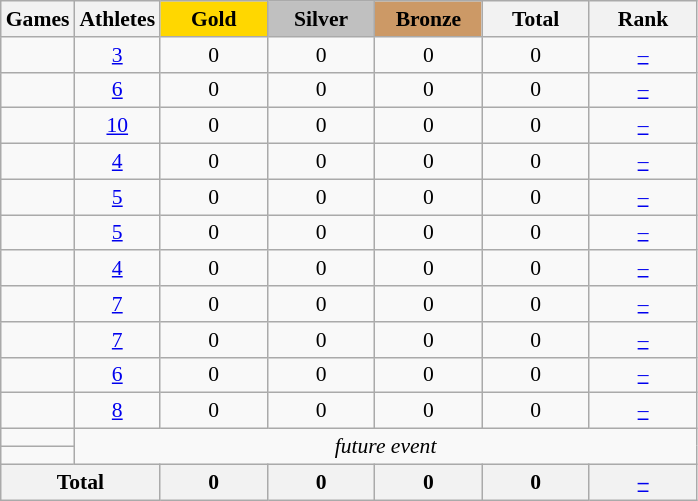<table class="wikitable" style="text-align:center; font-size:90%;">
<tr>
<th>Games</th>
<th>Athletes</th>
<td style="background:gold; width:4.5em; font-weight:bold;">Gold</td>
<td style="background:silver; width:4.5em; font-weight:bold;">Silver</td>
<td style="background:#cc9966; width:4.5em; font-weight:bold;">Bronze</td>
<th style="width:4.5em; font-weight:bold;">Total</th>
<th style="width:4.5em; font-weight:bold;">Rank</th>
</tr>
<tr>
<td align=left></td>
<td><a href='#'>3</a></td>
<td>0</td>
<td>0</td>
<td>0</td>
<td>0</td>
<td><a href='#'>–</a></td>
</tr>
<tr>
<td align=left></td>
<td><a href='#'>6</a></td>
<td>0</td>
<td>0</td>
<td>0</td>
<td>0</td>
<td><a href='#'>–</a></td>
</tr>
<tr>
<td align=left></td>
<td><a href='#'>10</a></td>
<td>0</td>
<td>0</td>
<td>0</td>
<td>0</td>
<td><a href='#'>–</a></td>
</tr>
<tr>
<td align=left></td>
<td><a href='#'>4</a></td>
<td>0</td>
<td>0</td>
<td>0</td>
<td>0</td>
<td><a href='#'>–</a></td>
</tr>
<tr>
<td align=left></td>
<td><a href='#'>5</a></td>
<td>0</td>
<td>0</td>
<td>0</td>
<td>0</td>
<td><a href='#'>–</a></td>
</tr>
<tr>
<td align=left></td>
<td><a href='#'>5</a></td>
<td>0</td>
<td>0</td>
<td>0</td>
<td>0</td>
<td><a href='#'>–</a></td>
</tr>
<tr>
<td align=left></td>
<td><a href='#'>4</a></td>
<td>0</td>
<td>0</td>
<td>0</td>
<td>0</td>
<td><a href='#'>–</a></td>
</tr>
<tr>
<td align=left></td>
<td><a href='#'>7</a></td>
<td>0</td>
<td>0</td>
<td>0</td>
<td>0</td>
<td><a href='#'>–</a></td>
</tr>
<tr>
<td align=left></td>
<td><a href='#'>7</a></td>
<td>0</td>
<td>0</td>
<td>0</td>
<td>0</td>
<td><a href='#'>–</a></td>
</tr>
<tr>
<td align=left></td>
<td><a href='#'>6</a></td>
<td>0</td>
<td>0</td>
<td>0</td>
<td>0</td>
<td><a href='#'>–</a></td>
</tr>
<tr>
<td align=left></td>
<td><a href='#'>8</a></td>
<td>0</td>
<td>0</td>
<td>0</td>
<td>0</td>
<td><a href='#'>–</a></td>
</tr>
<tr>
<td align=left></td>
<td colspan=6; rowspan=2><em>future event</em></td>
</tr>
<tr>
<td align=left></td>
</tr>
<tr>
<th colspan=2>Total</th>
<th>0</th>
<th>0</th>
<th>0</th>
<th>0</th>
<th><a href='#'>–</a></th>
</tr>
</table>
